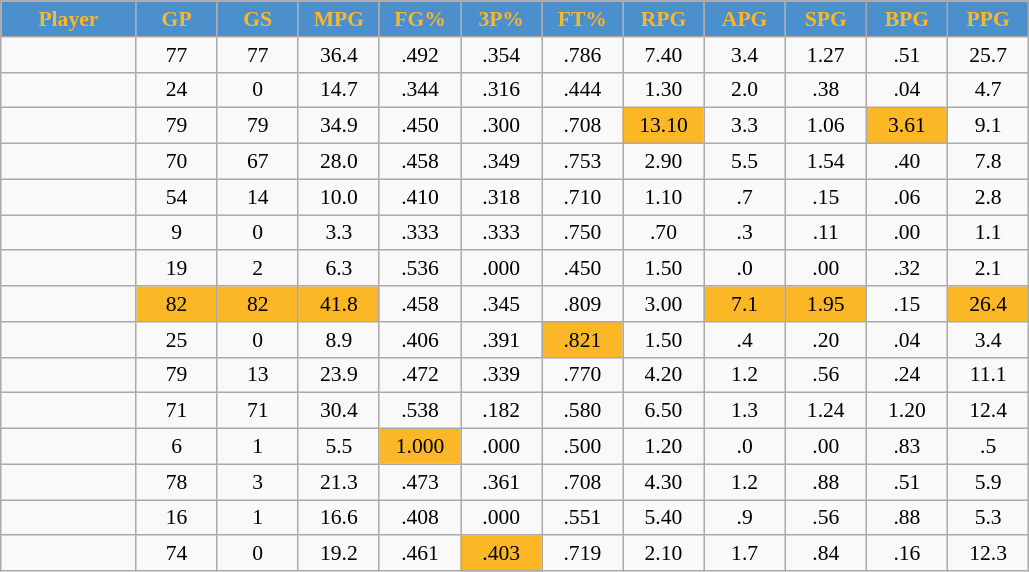<table class="wikitable sortable" style="font-size:90%; text-align:center;">
<tr>
<th style="background:#4b90cc;color:#Fbb726;" width="10%">Player</th>
<th style="background:#4b90cc;color:#Fbb726;" width="6%">GP</th>
<th style="background:#4b90cc;color:#Fbb726;" width="6%">GS</th>
<th style="background:#4b90cc;color:#Fbb726;" width="6%">MPG</th>
<th style="background:#4b90cc;color:#Fbb726;" width="6%">FG%</th>
<th style="background:#4b90cc;color:#Fbb726;" width="6%">3P%</th>
<th style="background:#4b90cc;color:#Fbb726;" width="6%">FT%</th>
<th style="background:#4b90cc;color:#Fbb726;" width="6%">RPG</th>
<th style="background:#4b90cc;color:#Fbb726;" width="6%">APG</th>
<th style="background:#4b90cc;color:#Fbb726;" width="6%">SPG</th>
<th style="background:#4b90cc;color:#Fbb726;" width="6%">BPG</th>
<th style="background:#4b90cc;color:#Fbb726;" width="6%">PPG</th>
</tr>
<tr>
<td></td>
<td>77</td>
<td>77</td>
<td>36.4</td>
<td>.492</td>
<td>.354</td>
<td>.786</td>
<td>7.40</td>
<td>3.4</td>
<td>1.27</td>
<td>.51</td>
<td>25.7</td>
</tr>
<tr>
<td></td>
<td>24</td>
<td>0</td>
<td>14.7</td>
<td>.344</td>
<td>.316</td>
<td>.444</td>
<td>1.30</td>
<td>2.0</td>
<td>.38</td>
<td>.04</td>
<td>4.7</td>
</tr>
<tr>
<td></td>
<td>79</td>
<td>79</td>
<td>34.9</td>
<td>.450</td>
<td>.300</td>
<td>.708</td>
<td style="background:#Fbb726;">13.10</td>
<td>3.3</td>
<td>1.06</td>
<td style="background:#Fbb726;">3.61</td>
<td>9.1</td>
</tr>
<tr>
<td></td>
<td>70</td>
<td>67</td>
<td>28.0</td>
<td>.458</td>
<td>.349</td>
<td>.753</td>
<td>2.90</td>
<td>5.5</td>
<td>1.54</td>
<td>.40</td>
<td>7.8</td>
</tr>
<tr>
<td></td>
<td>54</td>
<td>14</td>
<td>10.0</td>
<td>.410</td>
<td>.318</td>
<td>.710</td>
<td>1.10</td>
<td>.7</td>
<td>.15</td>
<td>.06</td>
<td>2.8</td>
</tr>
<tr>
<td></td>
<td>9</td>
<td>0</td>
<td>3.3</td>
<td>.333</td>
<td>.333</td>
<td>.750</td>
<td>.70</td>
<td>.3</td>
<td>.11</td>
<td>.00</td>
<td>1.1</td>
</tr>
<tr>
<td></td>
<td>19</td>
<td>2</td>
<td>6.3</td>
<td>.536</td>
<td>.000</td>
<td>.450</td>
<td>1.50</td>
<td>.0</td>
<td>.00</td>
<td>.32</td>
<td>2.1</td>
</tr>
<tr>
<td></td>
<td style="background:#Fbb726;">82</td>
<td style="background:#Fbb726;">82</td>
<td style="background:#Fbb726;">41.8</td>
<td>.458</td>
<td>.345</td>
<td>.809</td>
<td>3.00</td>
<td style="background:#Fbb726;">7.1</td>
<td style="background:#Fbb726;">1.95</td>
<td>.15</td>
<td style="background:#Fbb726;">26.4</td>
</tr>
<tr>
<td></td>
<td>25</td>
<td>0</td>
<td>8.9</td>
<td>.406</td>
<td>.391</td>
<td style="background:#Fbb726;">.821</td>
<td>1.50</td>
<td>.4</td>
<td>.20</td>
<td>.04</td>
<td>3.4</td>
</tr>
<tr>
<td></td>
<td>79</td>
<td>13</td>
<td>23.9</td>
<td>.472</td>
<td>.339</td>
<td>.770</td>
<td>4.20</td>
<td>1.2</td>
<td>.56</td>
<td>.24</td>
<td>11.1</td>
</tr>
<tr>
<td></td>
<td>71</td>
<td>71</td>
<td>30.4</td>
<td>.538</td>
<td>.182</td>
<td>.580</td>
<td>6.50</td>
<td>1.3</td>
<td>1.24</td>
<td>1.20</td>
<td>12.4</td>
</tr>
<tr>
<td></td>
<td>6</td>
<td>1</td>
<td>5.5</td>
<td style="background:#Fbb726;">1.000</td>
<td>.000</td>
<td>.500</td>
<td>1.20</td>
<td>.0</td>
<td>.00</td>
<td>.83</td>
<td>.5</td>
</tr>
<tr>
<td></td>
<td>78</td>
<td>3</td>
<td>21.3</td>
<td>.473</td>
<td>.361</td>
<td>.708</td>
<td>4.30</td>
<td>1.2</td>
<td>.88</td>
<td>.51</td>
<td>5.9</td>
</tr>
<tr>
<td></td>
<td>16</td>
<td>1</td>
<td>16.6</td>
<td>.408</td>
<td>.000</td>
<td>.551</td>
<td>5.40</td>
<td>.9</td>
<td>.56</td>
<td>.88</td>
<td>5.3</td>
</tr>
<tr>
<td></td>
<td>74</td>
<td>0</td>
<td>19.2</td>
<td>.461</td>
<td style="background:#Fbb726;">.403</td>
<td>.719</td>
<td>2.10</td>
<td>1.7</td>
<td>.84</td>
<td>.16</td>
<td>12.3</td>
</tr>
</table>
